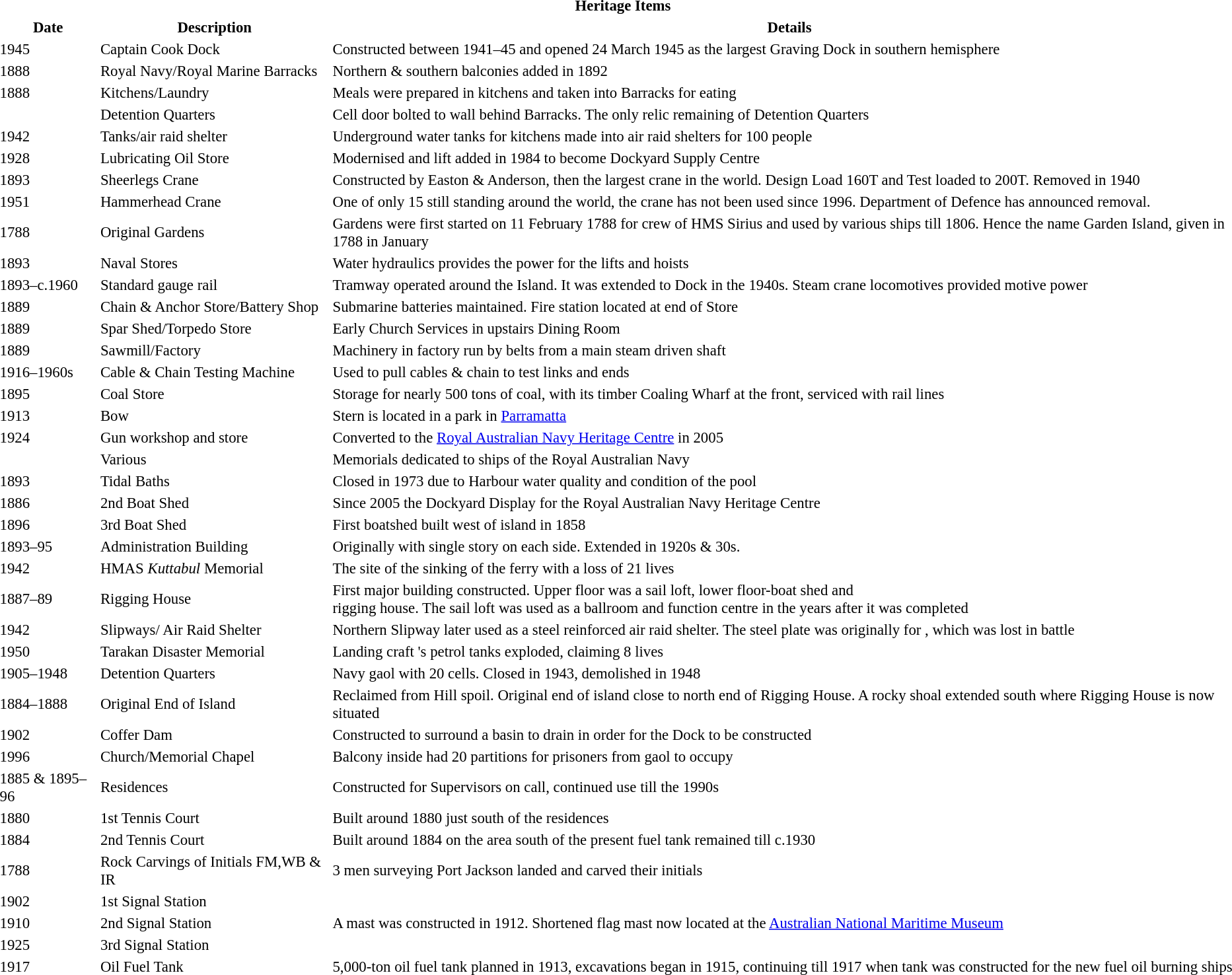<table class="toccolours" style="width: 100%; font-size:95%;">
<tr>
<th colspan="9" bgcolor=>Heritage Items</th>
</tr>
<tr>
<th>Date</th>
<th>Description</th>
<th>Details</th>
</tr>
<tr>
<td>1945</td>
<td>Captain Cook Dock</td>
<td>Constructed between 1941–45 and opened 24 March 1945 as the largest Graving Dock in southern hemisphere</td>
</tr>
<tr -style="background:#E5E5FF">
<td>1888</td>
<td>Royal Navy/Royal Marine Barracks</td>
<td>Northern & southern balconies added in 1892</td>
</tr>
<tr>
<td>1888</td>
<td>Kitchens/Laundry</td>
<td>Meals were prepared in kitchens and taken into Barracks for eating</td>
</tr>
<tr -style="background:#E5E5FF">
<td></td>
<td>Detention Quarters</td>
<td>Cell door bolted to wall behind Barracks. The only relic remaining of Detention Quarters</td>
</tr>
<tr>
<td>1942</td>
<td>Tanks/air raid shelter</td>
<td>Underground water tanks for kitchens made into air raid shelters for 100 people</td>
</tr>
<tr -style="background:#E5E5FF">
<td>1928</td>
<td>Lubricating Oil Store</td>
<td>Modernised and lift added in 1984 to become Dockyard Supply Centre</td>
</tr>
<tr>
<td>1893</td>
<td>Sheerlegs Crane</td>
<td>Constructed by Easton & Anderson, then the largest crane in the world. Design Load 160T and Test loaded to 200T. Removed in 1940</td>
</tr>
<tr -style="background:#E5E5FF">
<td>1951</td>
<td>Hammerhead Crane</td>
<td>One of only 15 still standing around the world, the crane has not been used since 1996. Department of Defence has announced removal.</td>
</tr>
<tr>
<td>1788</td>
<td>Original Gardens</td>
<td>Gardens were first started on 11 February 1788 for crew of HMS Sirius and used by various ships till 1806. Hence the name Garden Island, given in 1788 in January</td>
</tr>
<tr -style="background:#E5E5FF">
<td>1893</td>
<td>Naval Stores</td>
<td>Water hydraulics provides the power for the lifts and hoists</td>
</tr>
<tr>
<td>1893–c.1960</td>
<td>Standard gauge rail</td>
<td>Tramway operated around the Island. It was extended to Dock in the 1940s. Steam crane locomotives provided motive power</td>
</tr>
<tr -style="background:#E5E5FF">
<td>1889</td>
<td>Chain & Anchor Store/Battery Shop</td>
<td>Submarine batteries maintained. Fire station located at end of Store</td>
</tr>
<tr>
<td>1889</td>
<td>Spar Shed/Torpedo Store</td>
<td>Early Church Services in upstairs Dining Room</td>
</tr>
<tr -style="background:#E5E5FF">
<td>1889</td>
<td>Sawmill/Factory</td>
<td>Machinery in factory run by belts from a main steam driven shaft</td>
</tr>
<tr>
<td>1916–1960s</td>
<td>Cable & Chain Testing Machine</td>
<td>Used to pull cables & chain to test links and ends</td>
</tr>
<tr -style="background:#E5E5FF">
<td>1895</td>
<td>Coal Store</td>
<td>Storage for nearly 500 tons of coal, with its timber Coaling Wharf at the front, serviced with rail lines</td>
</tr>
<tr>
<td>1913</td>
<td> Bow</td>
<td>Stern is located in a park in <a href='#'>Parramatta</a></td>
</tr>
<tr -style="background:#E5E5FF">
<td>1924</td>
<td>Gun workshop and store</td>
<td>Converted to the <a href='#'>Royal Australian Navy Heritage Centre</a> in 2005</td>
</tr>
<tr>
<td></td>
<td>Various</td>
<td>Memorials dedicated to ships of the Royal Australian Navy</td>
</tr>
<tr -style="background:#E5E5FF">
<td>1893</td>
<td>Tidal Baths</td>
<td>Closed in 1973 due to Harbour water quality and condition of the pool</td>
</tr>
<tr>
<td>1886</td>
<td>2nd Boat Shed</td>
<td>Since 2005 the Dockyard Display for the Royal Australian Navy Heritage Centre</td>
</tr>
<tr -style="background:#E5E5FF">
<td>1896</td>
<td>3rd Boat Shed</td>
<td>First boatshed built west of island in 1858</td>
</tr>
<tr>
<td>1893–95</td>
<td>Administration Building</td>
<td>Originally with single story on each side. Extended in 1920s & 30s.</td>
</tr>
<tr -style="background:#E5E5FF">
<td>1942</td>
<td>HMAS <em>Kuttabul</em> Memorial</td>
<td>The site of the sinking of the ferry  with a loss of 21 lives</td>
</tr>
<tr>
<td>1887–89</td>
<td>Rigging House</td>
<td>First major building constructed. Upper floor was a sail loft, lower floor-boat shed and<br>rigging house. The sail loft was used as a ballroom and function centre in the years after it was completed</td>
</tr>
<tr -style="background:#E5E5FF">
<td>1942</td>
<td>Slipways/ Air Raid Shelter</td>
<td>Northern Slipway later used as a steel reinforced air raid shelter. The steel plate was originally for , which was lost in battle</td>
</tr>
<tr>
<td>1950</td>
<td>Tarakan Disaster Memorial</td>
<td>Landing craft 's petrol tanks exploded, claiming 8 lives</td>
</tr>
<tr -style="background:#E5E5FF">
<td>1905–1948</td>
<td>Detention Quarters</td>
<td>Navy gaol with 20 cells. Closed in 1943, demolished in 1948</td>
</tr>
<tr>
<td>1884–1888</td>
<td>Original End of Island</td>
<td>Reclaimed from Hill spoil. Original end of island close to north end of Rigging House. A rocky shoal extended south where Rigging House is now situated</td>
</tr>
<tr -style="background:#E5E5FF">
<td>1902</td>
<td>Coffer Dam</td>
<td>Constructed to surround a basin to drain in order for the Dock to be constructed</td>
</tr>
<tr>
<td>1996</td>
<td>Church/Memorial Chapel</td>
<td>Balcony inside had 20 partitions for prisoners from gaol to occupy</td>
</tr>
<tr -style="background:#E5E5FF">
<td>1885 & 1895–96</td>
<td>Residences</td>
<td>Constructed for Supervisors on call, continued use till the 1990s</td>
</tr>
<tr>
<td>1880</td>
<td>1st Tennis Court</td>
<td>Built around 1880 just south of the residences</td>
</tr>
<tr -style="background:#E5E5FF">
<td>1884</td>
<td>2nd Tennis Court</td>
<td>Built around 1884 on the area south of the present fuel tank remained till c.1930</td>
</tr>
<tr>
<td>1788</td>
<td>Rock Carvings of Initials FM,WB & IR</td>
<td>3 men surveying Port Jackson landed and carved their initials</td>
</tr>
<tr -style="background:#E5E5FF">
<td>1902</td>
<td>1st Signal Station</td>
<td></td>
</tr>
<tr>
<td>1910</td>
<td>2nd Signal Station</td>
<td>A  mast was constructed in 1912. Shortened flag mast now located at the <a href='#'>Australian National Maritime Museum</a></td>
</tr>
<tr -style="background:#E5E5FF">
<td>1925</td>
<td>3rd Signal Station</td>
<td></td>
</tr>
<tr>
<td>1917</td>
<td>Oil Fuel Tank</td>
<td>5,000-ton oil fuel tank planned in 1913, excavations began in 1915, continuing till 1917 when tank was constructed for the new fuel oil burning ships</td>
</tr>
</table>
